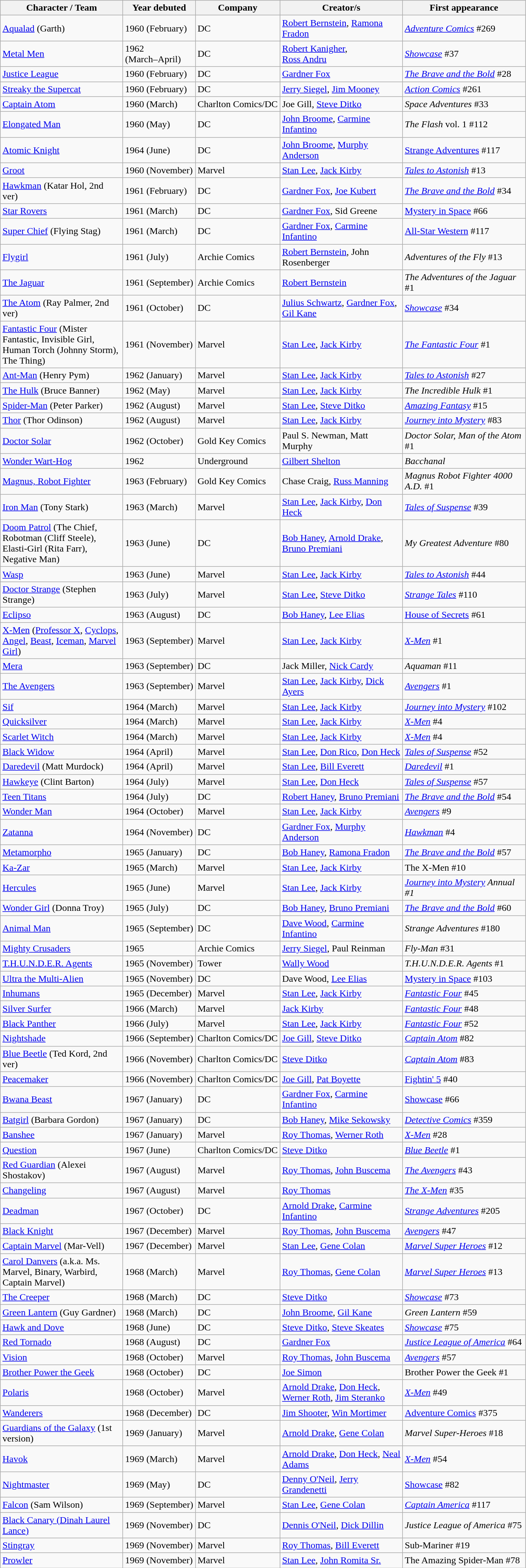<table class="wikitable sortable">
<tr>
<th width=200px>Character / Team</th>
<th>Year debuted</th>
<th>Company</th>
<th width=200px>Creator/s</th>
<th width=200px>First appearance</th>
</tr>
<tr>
<td><a href='#'>Aqualad</a> (Garth)</td>
<td>1960 (February)</td>
<td>DC</td>
<td><a href='#'>Robert Bernstein</a>, <a href='#'>Ramona Fradon</a></td>
<td><em><a href='#'>Adventure Comics</a></em> #269</td>
</tr>
<tr>
<td><a href='#'>Metal Men</a></td>
<td>1962<br>(March–April)</td>
<td>DC</td>
<td><a href='#'>Robert Kanigher</a>,<br><a href='#'>Ross Andru</a></td>
<td><em><a href='#'>Showcase</a></em> #37</td>
</tr>
<tr>
<td><a href='#'>Justice League</a></td>
<td>1960 (February)</td>
<td>DC</td>
<td><a href='#'>Gardner Fox</a></td>
<td><em><a href='#'>The Brave and the Bold</a></em> #28</td>
</tr>
<tr>
<td><a href='#'>Streaky the Supercat</a></td>
<td>1960 (February)</td>
<td>DC</td>
<td><a href='#'>Jerry Siegel</a>, <a href='#'>Jim Mooney</a></td>
<td><em><a href='#'>Action Comics</a></em> #261</td>
</tr>
<tr>
<td><a href='#'>Captain Atom</a></td>
<td>1960 (March)</td>
<td>Charlton Comics/DC</td>
<td>Joe Gill, <a href='#'>Steve Ditko</a></td>
<td><em>Space Adventures</em> #33</td>
</tr>
<tr>
<td><a href='#'>Elongated Man</a></td>
<td>1960 (May)</td>
<td>DC</td>
<td><a href='#'>John Broome</a>, <a href='#'>Carmine Infantino</a></td>
<td><em>The Flash</em> vol. 1 #112</td>
</tr>
<tr>
<td><a href='#'>Atomic Knight</a></td>
<td>1964 (June)</td>
<td>DC</td>
<td><a href='#'>John Broome</a>, <a href='#'>Murphy Anderson</a></td>
<td><a href='#'>Strange Adventures</a> #117</td>
</tr>
<tr>
<td><a href='#'>Groot</a></td>
<td>1960 (November)</td>
<td>Marvel</td>
<td><a href='#'>Stan Lee</a>, <a href='#'>Jack Kirby</a></td>
<td><em><a href='#'>Tales to Astonish</a></em> #13</td>
</tr>
<tr>
<td><a href='#'>Hawkman</a> (Katar Hol, 2nd ver)</td>
<td>1961 (February)</td>
<td>DC</td>
<td><a href='#'>Gardner Fox</a>, <a href='#'>Joe Kubert</a></td>
<td><em><a href='#'>The Brave and the Bold</a></em> #34</td>
</tr>
<tr>
<td><a href='#'>Star Rovers</a></td>
<td>1961 (March)</td>
<td>DC</td>
<td><a href='#'>Gardner Fox</a>, Sid Greene</td>
<td><a href='#'>Mystery in Space</a> #66</td>
</tr>
<tr>
<td><a href='#'>Super Chief</a> (Flying Stag)</td>
<td>1961 (March)</td>
<td>DC</td>
<td><a href='#'>Gardner Fox</a>, <a href='#'>Carmine Infantino</a></td>
<td><a href='#'>All-Star Western</a> #117</td>
</tr>
<tr>
<td><a href='#'>Flygirl</a></td>
<td>1961 (July)</td>
<td>Archie Comics</td>
<td><a href='#'>Robert Bernstein</a>, John Rosenberger</td>
<td><em>Adventures of the Fly</em> #13</td>
</tr>
<tr>
<td><a href='#'>The Jaguar</a></td>
<td>1961 (September)</td>
<td>Archie Comics</td>
<td><a href='#'>Robert Bernstein</a></td>
<td><em>The Adventures of the Jaguar</em> #1</td>
</tr>
<tr>
<td><a href='#'>The Atom</a> (Ray Palmer, 2nd ver)</td>
<td>1961 (October)</td>
<td>DC</td>
<td><a href='#'>Julius Schwartz</a>, <a href='#'>Gardner Fox</a>, <a href='#'>Gil Kane</a></td>
<td><em><a href='#'>Showcase</a></em> #34</td>
</tr>
<tr>
<td><a href='#'>Fantastic Four</a> (Mister Fantastic, Invisible Girl, Human Torch (Johnny Storm), The Thing)</td>
<td>1961 (November)</td>
<td>Marvel</td>
<td><a href='#'>Stan Lee</a>, <a href='#'>Jack Kirby</a></td>
<td><em><a href='#'>The Fantastic Four</a></em> #1</td>
</tr>
<tr>
<td><a href='#'>Ant-Man</a> (Henry Pym)</td>
<td>1962 (January)</td>
<td>Marvel</td>
<td><a href='#'>Stan Lee</a>, <a href='#'>Jack Kirby</a></td>
<td><em><a href='#'>Tales to Astonish</a></em> #27</td>
</tr>
<tr>
<td><a href='#'>The Hulk</a> (Bruce Banner)</td>
<td>1962 (May)</td>
<td>Marvel</td>
<td><a href='#'>Stan Lee</a>, <a href='#'>Jack Kirby</a></td>
<td><em>The Incredible Hulk</em> #1</td>
</tr>
<tr>
<td><a href='#'>Spider-Man</a> (Peter Parker)</td>
<td>1962 (August)</td>
<td>Marvel</td>
<td><a href='#'>Stan Lee</a>, <a href='#'>Steve Ditko</a></td>
<td><em><a href='#'>Amazing Fantasy</a></em> #15</td>
</tr>
<tr>
<td><a href='#'>Thor</a> (Thor Odinson)</td>
<td>1962 (August)</td>
<td>Marvel</td>
<td><a href='#'>Stan Lee</a>, <a href='#'>Jack Kirby</a></td>
<td><em><a href='#'>Journey into Mystery</a></em> #83</td>
</tr>
<tr>
<td><a href='#'>Doctor Solar</a></td>
<td>1962 (October)</td>
<td>Gold Key Comics</td>
<td>Paul S. Newman, Matt Murphy</td>
<td><em>Doctor Solar, Man of the Atom</em> #1</td>
</tr>
<tr>
<td><a href='#'>Wonder Wart-Hog</a></td>
<td>1962</td>
<td>Underground</td>
<td><a href='#'>Gilbert Shelton</a></td>
<td><em>Bacchanal</em></td>
</tr>
<tr>
<td><a href='#'>Magnus, Robot Fighter</a></td>
<td>1963 (February)</td>
<td>Gold Key Comics</td>
<td>Chase Craig, <a href='#'>Russ Manning</a></td>
<td><em>Magnus Robot Fighter 4000 A.D.</em> #1</td>
</tr>
<tr>
<td><a href='#'>Iron Man</a> (Tony Stark)</td>
<td>1963 (March)</td>
<td>Marvel</td>
<td><a href='#'>Stan Lee</a>, <a href='#'>Jack Kirby</a>, <a href='#'>Don Heck</a></td>
<td><em><a href='#'>Tales of Suspense</a></em> #39</td>
</tr>
<tr>
<td><a href='#'>Doom Patrol</a> (The Chief, Robotman (Cliff Steele), Elasti-Girl (Rita Farr), Negative Man)</td>
<td>1963 (June)</td>
<td>DC</td>
<td><a href='#'>Bob Haney</a>, <a href='#'>Arnold Drake</a>, <a href='#'>Bruno Premiani</a></td>
<td><em>My Greatest Adventure</em> #80</td>
</tr>
<tr>
<td><a href='#'>Wasp</a></td>
<td>1963 (June)</td>
<td>Marvel</td>
<td><a href='#'>Stan Lee</a>, <a href='#'>Jack Kirby</a></td>
<td><em><a href='#'>Tales to Astonish</a></em> #44</td>
</tr>
<tr>
<td><a href='#'>Doctor Strange</a> (Stephen Strange)</td>
<td>1963 (July)</td>
<td>Marvel</td>
<td><a href='#'>Stan Lee</a>, <a href='#'>Steve Ditko</a></td>
<td><em><a href='#'>Strange Tales</a></em> #110</td>
</tr>
<tr>
<td><a href='#'>Eclipso</a></td>
<td>1963 (August)</td>
<td>DC</td>
<td><a href='#'>Bob Haney</a>, <a href='#'>Lee Elias</a></td>
<td><a href='#'>House of Secrets</a> #61</td>
</tr>
<tr>
<td><a href='#'>X-Men</a> (<a href='#'>Professor X</a>, <a href='#'>Cyclops</a>, <a href='#'>Angel</a>, <a href='#'>Beast</a>, <a href='#'>Iceman</a>, <a href='#'>Marvel Girl</a>)</td>
<td>1963 (September)</td>
<td>Marvel</td>
<td><a href='#'>Stan Lee</a>, <a href='#'>Jack Kirby</a></td>
<td><em><a href='#'>X-Men</a></em> #1</td>
</tr>
<tr>
<td><a href='#'>Mera</a></td>
<td>1963 (September)</td>
<td>DC</td>
<td>Jack Miller, <a href='#'>Nick Cardy</a></td>
<td><em>Aquaman</em> #11</td>
</tr>
<tr>
<td><a href='#'>The Avengers</a></td>
<td>1963 (September)</td>
<td>Marvel</td>
<td><a href='#'>Stan Lee</a>, <a href='#'>Jack Kirby</a>, <a href='#'>Dick Ayers</a></td>
<td><em><a href='#'>Avengers</a></em> #1</td>
</tr>
<tr>
<td><a href='#'>Sif</a></td>
<td>1964 (March)</td>
<td>Marvel</td>
<td><a href='#'>Stan Lee</a>, <a href='#'>Jack Kirby</a></td>
<td><em><a href='#'>Journey into Mystery</a></em> #102</td>
</tr>
<tr>
<td><a href='#'>Quicksilver</a></td>
<td>1964 (March)</td>
<td>Marvel</td>
<td><a href='#'>Stan Lee</a>, <a href='#'>Jack Kirby</a></td>
<td><em><a href='#'>X-Men</a></em> #4</td>
</tr>
<tr>
<td><a href='#'>Scarlet Witch</a></td>
<td>1964 (March)</td>
<td>Marvel</td>
<td><a href='#'>Stan Lee</a>, <a href='#'>Jack Kirby</a></td>
<td><em><a href='#'>X-Men</a></em> #4</td>
</tr>
<tr>
<td><a href='#'>Black Widow</a></td>
<td>1964 (April)</td>
<td>Marvel</td>
<td><a href='#'>Stan Lee</a>, <a href='#'>Don Rico</a>, <a href='#'>Don Heck</a></td>
<td><em><a href='#'>Tales of Suspense</a></em> #52</td>
</tr>
<tr>
<td><a href='#'>Daredevil</a> (Matt Murdock)</td>
<td>1964 (April)</td>
<td>Marvel</td>
<td><a href='#'>Stan Lee</a>, <a href='#'>Bill Everett</a></td>
<td><em><a href='#'>Daredevil</a></em> #1</td>
</tr>
<tr>
<td><a href='#'>Hawkeye</a> (Clint Barton)</td>
<td>1964 (July)</td>
<td>Marvel</td>
<td><a href='#'>Stan Lee</a>, <a href='#'>Don Heck</a></td>
<td><em><a href='#'>Tales of Suspense</a></em> #57</td>
</tr>
<tr>
<td><a href='#'>Teen Titans</a></td>
<td>1964 (July)</td>
<td>DC</td>
<td><a href='#'>Robert Haney</a>, <a href='#'>Bruno Premiani</a></td>
<td><em><a href='#'>The Brave and the Bold</a></em> #54</td>
</tr>
<tr>
<td><a href='#'>Wonder Man</a></td>
<td>1964 (October)</td>
<td>Marvel</td>
<td><a href='#'>Stan Lee</a>, <a href='#'>Jack Kirby</a></td>
<td><em><a href='#'>Avengers</a></em> #9</td>
</tr>
<tr>
<td><a href='#'>Zatanna</a></td>
<td>1964 (November)</td>
<td>DC</td>
<td><a href='#'>Gardner Fox</a>, <a href='#'>Murphy Anderson</a></td>
<td><em><a href='#'>Hawkman</a></em> #4</td>
</tr>
<tr>
<td><a href='#'>Metamorpho</a></td>
<td>1965 (January)</td>
<td>DC</td>
<td><a href='#'>Bob Haney</a>, <a href='#'>Ramona Fradon</a></td>
<td><em><a href='#'>The Brave and the Bold</a></em> #57</td>
</tr>
<tr>
<td><a href='#'>Ka-Zar</a></td>
<td>1965 (March)</td>
<td>Marvel</td>
<td><a href='#'>Stan Lee</a>, <a href='#'>Jack Kirby</a></td>
<td>The X-Men #10</td>
</tr>
<tr>
<td><a href='#'>Hercules</a></td>
<td>1965 (June)</td>
<td>Marvel</td>
<td><a href='#'>Stan Lee</a>, <a href='#'>Jack Kirby</a></td>
<td><em><a href='#'>Journey into Mystery</a> Annual #1</em></td>
</tr>
<tr>
<td><a href='#'>Wonder Girl</a> (Donna Troy)</td>
<td>1965 (July)</td>
<td>DC</td>
<td><a href='#'>Bob Haney</a>, <a href='#'>Bruno Premiani</a></td>
<td><em><a href='#'>The Brave and the Bold</a></em> #60</td>
</tr>
<tr>
<td><a href='#'>Animal Man</a></td>
<td>1965 (September)</td>
<td>DC</td>
<td><a href='#'>Dave Wood</a>, <a href='#'>Carmine Infantino</a></td>
<td><em>Strange Adventures</em> #180</td>
</tr>
<tr>
<td><a href='#'>Mighty Crusaders</a></td>
<td>1965</td>
<td>Archie Comics</td>
<td><a href='#'>Jerry Siegel</a>, Paul Reinman</td>
<td><em>Fly-Man</em> #31</td>
</tr>
<tr>
<td><a href='#'>T.H.U.N.D.E.R. Agents</a></td>
<td>1965 (November)</td>
<td>Tower</td>
<td><a href='#'>Wally Wood</a></td>
<td><em>T.H.U.N.D.E.R. Agents</em> #1</td>
</tr>
<tr>
<td><a href='#'>Ultra the Multi-Alien</a></td>
<td>1965 (November)</td>
<td>DC</td>
<td>Dave Wood, <a href='#'>Lee Elias</a></td>
<td><a href='#'>Mystery in Space</a> #103</td>
</tr>
<tr>
<td><a href='#'>Inhumans</a></td>
<td>1965 (December)</td>
<td>Marvel</td>
<td><a href='#'>Stan Lee</a>, <a href='#'>Jack Kirby</a></td>
<td><em><a href='#'>Fantastic Four</a></em> #45</td>
</tr>
<tr>
<td><a href='#'>Silver Surfer</a></td>
<td>1966 (March)</td>
<td>Marvel</td>
<td><a href='#'>Jack Kirby</a></td>
<td><em><a href='#'>Fantastic Four</a></em> #48</td>
</tr>
<tr>
<td><a href='#'>Black Panther</a></td>
<td>1966 (July)</td>
<td>Marvel</td>
<td><a href='#'>Stan Lee</a>, <a href='#'>Jack Kirby</a></td>
<td><em><a href='#'>Fantastic Four</a></em> #52</td>
</tr>
<tr>
<td><a href='#'>Nightshade</a></td>
<td>1966 (September)</td>
<td>Charlton Comics/DC</td>
<td><a href='#'>Joe Gill</a>, <a href='#'>Steve Ditko</a></td>
<td><em><a href='#'>Captain Atom</a></em> #82</td>
</tr>
<tr>
<td><a href='#'>Blue Beetle</a> (Ted Kord, 2nd ver)</td>
<td>1966 (November)</td>
<td>Charlton Comics/DC</td>
<td><a href='#'>Steve Ditko</a></td>
<td><em><a href='#'>Captain Atom</a></em> #83</td>
</tr>
<tr>
<td><a href='#'>Peacemaker</a></td>
<td>1966 (November)</td>
<td>Charlton Comics/DC</td>
<td><a href='#'>Joe Gill</a>, <a href='#'>Pat Boyette</a></td>
<td><a href='#'>Fightin' 5</a> #40</td>
</tr>
<tr>
<td><a href='#'>Bwana Beast</a></td>
<td>1967 (January)</td>
<td>DC</td>
<td><a href='#'>Gardner Fox</a>, <a href='#'>Carmine Infantino</a></td>
<td><a href='#'>Showcase</a> #66</td>
</tr>
<tr>
<td><a href='#'>Batgirl</a> (Barbara Gordon)</td>
<td>1967 (January)</td>
<td>DC</td>
<td><a href='#'>Bob Haney</a>, <a href='#'>Mike Sekowsky</a></td>
<td><em><a href='#'>Detective Comics</a></em> #359</td>
</tr>
<tr>
<td><a href='#'>Banshee</a></td>
<td>1967 (January)</td>
<td>Marvel</td>
<td><a href='#'>Roy Thomas</a>, <a href='#'>Werner Roth</a></td>
<td><em><a href='#'>X-Men</a></em> #28</td>
</tr>
<tr>
<td><a href='#'>Question</a></td>
<td>1967 (June)</td>
<td>Charlton Comics/DC</td>
<td><a href='#'>Steve Ditko</a></td>
<td><em><a href='#'>Blue Beetle</a></em> #1</td>
</tr>
<tr>
<td><a href='#'>Red Guardian</a> (Alexei Shostakov)</td>
<td>1967 (August)</td>
<td>Marvel</td>
<td><a href='#'>Roy Thomas</a>, <a href='#'>John Buscema</a></td>
<td><em><a href='#'>The Avengers</a></em> #43</td>
</tr>
<tr>
<td><a href='#'>Changeling</a></td>
<td>1967 (August)</td>
<td>Marvel</td>
<td><a href='#'>Roy Thomas</a></td>
<td><em><a href='#'>The X-Men</a></em> #35</td>
</tr>
<tr>
<td><a href='#'>Deadman</a></td>
<td>1967 (October)</td>
<td>DC</td>
<td><a href='#'>Arnold Drake</a>, <a href='#'>Carmine Infantino</a></td>
<td><em><a href='#'>Strange Adventures</a></em> #205</td>
</tr>
<tr>
<td><a href='#'>Black Knight</a></td>
<td>1967 (December)</td>
<td>Marvel</td>
<td><a href='#'>Roy Thomas</a>, <a href='#'>John Buscema</a></td>
<td><em><a href='#'>Avengers</a></em> #47</td>
</tr>
<tr>
<td><a href='#'>Captain Marvel</a> (Mar-Vell)</td>
<td>1967 (December)</td>
<td>Marvel</td>
<td><a href='#'>Stan Lee</a>, <a href='#'>Gene Colan</a></td>
<td><em><a href='#'>Marvel Super Heroes</a></em> #12</td>
</tr>
<tr>
<td><a href='#'>Carol Danvers</a> (a.k.a. Ms. Marvel, Binary, Warbird, Captain Marvel)</td>
<td>1968 (March)</td>
<td>Marvel</td>
<td><a href='#'>Roy Thomas</a>, <a href='#'>Gene Colan</a></td>
<td><em><a href='#'>Marvel Super Heroes</a></em> #13</td>
</tr>
<tr>
<td><a href='#'>The Creeper</a></td>
<td>1968 (March)</td>
<td>DC</td>
<td><a href='#'>Steve Ditko</a></td>
<td><em><a href='#'>Showcase</a></em> #73</td>
</tr>
<tr>
<td><a href='#'>Green Lantern</a> (Guy Gardner)</td>
<td>1968 (March)</td>
<td>DC</td>
<td><a href='#'>John Broome</a>, <a href='#'>Gil Kane</a></td>
<td><em>Green Lantern</em> #59</td>
</tr>
<tr>
<td><a href='#'>Hawk and Dove</a></td>
<td>1968 (June)</td>
<td>DC</td>
<td><a href='#'>Steve Ditko</a>, <a href='#'>Steve Skeates</a></td>
<td><em><a href='#'>Showcase</a></em> #75</td>
</tr>
<tr>
<td><a href='#'>Red Tornado</a></td>
<td>1968 (August)</td>
<td>DC</td>
<td><a href='#'>Gardner Fox</a></td>
<td><em><a href='#'>Justice League of America</a></em> #64</td>
</tr>
<tr>
<td><a href='#'>Vision</a></td>
<td>1968 (October)</td>
<td>Marvel</td>
<td><a href='#'>Roy Thomas</a>, <a href='#'>John Buscema</a></td>
<td><em><a href='#'>Avengers</a></em> #57</td>
</tr>
<tr>
<td><a href='#'>Brother Power the Geek</a></td>
<td>1968 (October)</td>
<td>DC</td>
<td><a href='#'>Joe Simon</a></td>
<td>Brother Power the Geek #1</td>
</tr>
<tr>
<td><a href='#'>Polaris</a></td>
<td>1968 (October)</td>
<td>Marvel</td>
<td><a href='#'>Arnold Drake</a>, <a href='#'>Don Heck</a>, <a href='#'>Werner Roth</a>, <a href='#'>Jim Steranko</a></td>
<td><em><a href='#'>X-Men</a></em> #49</td>
</tr>
<tr>
<td><a href='#'>Wanderers</a></td>
<td>1968 (December)</td>
<td>DC</td>
<td><a href='#'>Jim Shooter</a>, <a href='#'>Win Mortimer</a></td>
<td><a href='#'>Adventure Comics</a> #375</td>
</tr>
<tr>
<td><a href='#'>Guardians of the Galaxy</a> (1st version)</td>
<td>1969 (January)</td>
<td>Marvel</td>
<td><a href='#'>Arnold Drake</a>, <a href='#'>Gene Colan</a></td>
<td><em>Marvel Super-Heroes</em> #18</td>
</tr>
<tr>
<td><a href='#'>Havok</a></td>
<td>1969 (March)</td>
<td>Marvel</td>
<td><a href='#'>Arnold Drake</a>, <a href='#'>Don Heck</a>, <a href='#'>Neal Adams</a></td>
<td><em><a href='#'>X-Men</a></em> #54</td>
</tr>
<tr>
<td><a href='#'>Nightmaster</a></td>
<td>1969 (May)</td>
<td>DC</td>
<td><a href='#'>Denny O'Neil</a>, <a href='#'>Jerry Grandenetti</a></td>
<td><a href='#'>Showcase</a> #82</td>
</tr>
<tr>
<td><a href='#'>Falcon</a> (Sam Wilson)</td>
<td>1969 (September)</td>
<td>Marvel</td>
<td><a href='#'>Stan Lee</a>, <a href='#'>Gene Colan</a></td>
<td><em><a href='#'>Captain America</a></em> #117</td>
</tr>
<tr>
<td><a href='#'>Black Canary (Dinah Laurel Lance)</a></td>
<td>1969 (November)</td>
<td>DC</td>
<td><a href='#'>Dennis O'Neil</a>, <a href='#'>Dick Dillin</a></td>
<td><em>Justice League of America</em> #75</td>
</tr>
<tr>
<td><a href='#'>Stingray</a></td>
<td>1969 (November)</td>
<td>Marvel</td>
<td><a href='#'>Roy Thomas</a>, <a href='#'>Bill Everett</a></td>
<td>Sub-Mariner #19</td>
</tr>
<tr>
<td><a href='#'>Prowler</a></td>
<td>1969 (November)</td>
<td>Marvel</td>
<td><a href='#'>Stan Lee</a>, <a href='#'>John Romita Sr.</a></td>
<td>The Amazing Spider-Man #78</td>
</tr>
</table>
